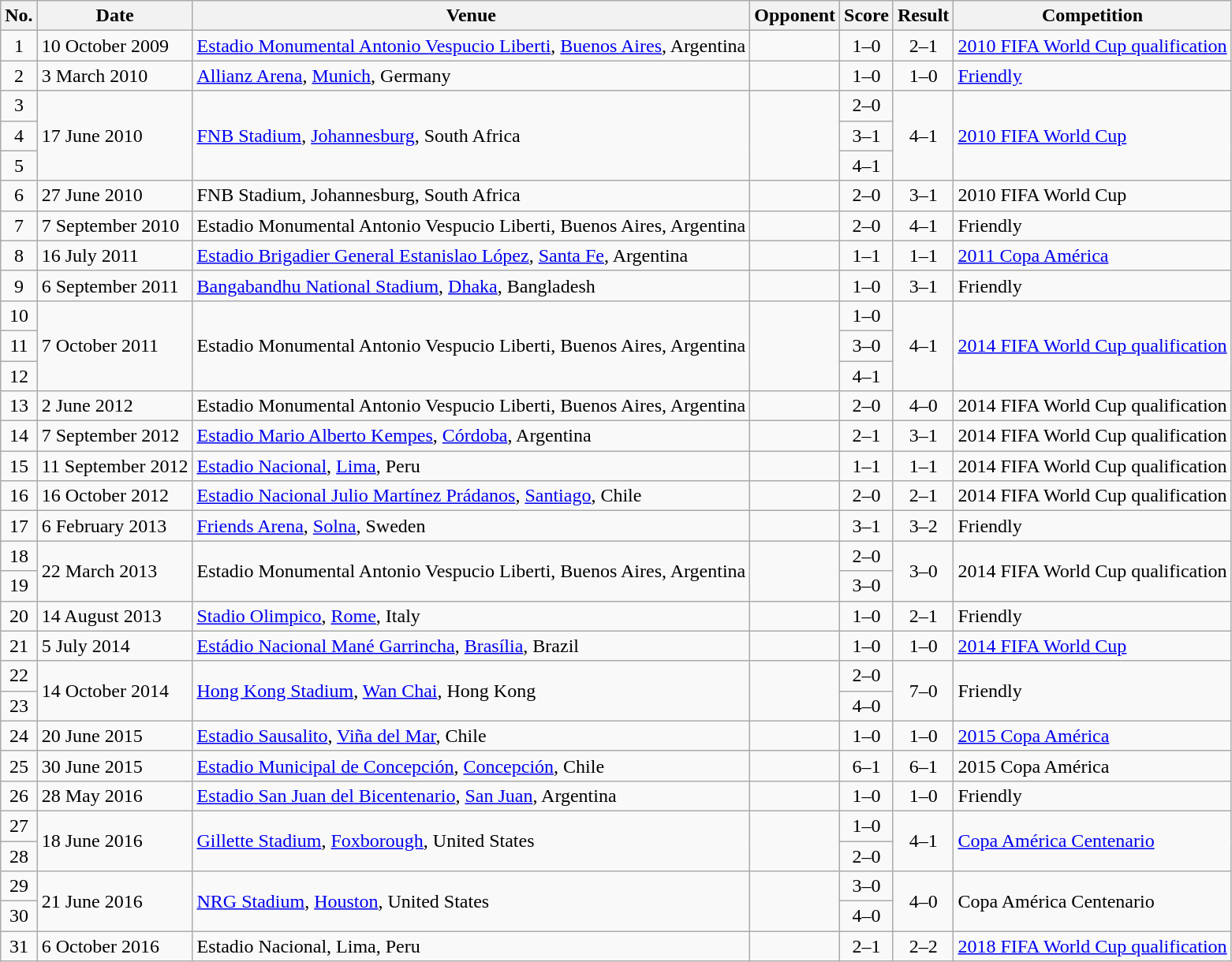<table class="wikitable sortable">
<tr>
<th scope="col">No.</th>
<th scope="col" data-sort-type="date">Date</th>
<th scope="col">Venue</th>
<th scope="col">Opponent</th>
<th scope="col">Score</th>
<th scope="col">Result</th>
<th scope="col">Competition</th>
</tr>
<tr>
<td style="text-align:center">1</td>
<td>10 October 2009</td>
<td><a href='#'>Estadio Monumental Antonio Vespucio Liberti</a>, <a href='#'>Buenos Aires</a>, Argentina</td>
<td></td>
<td style="text-align:center">1–0</td>
<td style="text-align:center">2–1</td>
<td><a href='#'>2010 FIFA World Cup qualification</a></td>
</tr>
<tr>
<td style="text-align:center">2</td>
<td>3 March 2010</td>
<td><a href='#'>Allianz Arena</a>, <a href='#'>Munich</a>, Germany</td>
<td></td>
<td style="text-align:center">1–0</td>
<td style="text-align:center">1–0</td>
<td><a href='#'>Friendly</a></td>
</tr>
<tr>
<td style="text-align:center">3</td>
<td rowspan=3>17 June 2010</td>
<td rowspan=3><a href='#'>FNB Stadium</a>, <a href='#'>Johannesburg</a>, South Africa</td>
<td rowspan="3"></td>
<td style="text-align:center">2–0</td>
<td rowspan=3 style="text-align:center">4–1</td>
<td rowspan="3"><a href='#'>2010 FIFA World Cup</a></td>
</tr>
<tr>
<td style="text-align:center">4</td>
<td style="text-align:center">3–1</td>
</tr>
<tr>
<td style="text-align:center">5</td>
<td style="text-align:center">4–1</td>
</tr>
<tr>
<td style="text-align:center">6</td>
<td>27 June 2010</td>
<td>FNB Stadium, Johannesburg, South Africa</td>
<td></td>
<td style="text-align:center">2–0</td>
<td style="text-align:center">3–1</td>
<td>2010 FIFA World Cup</td>
</tr>
<tr>
<td style="text-align:center">7</td>
<td>7 September 2010</td>
<td>Estadio Monumental Antonio Vespucio Liberti, Buenos Aires, Argentina</td>
<td></td>
<td style="text-align:center">2–0</td>
<td style="text-align:center">4–1</td>
<td>Friendly</td>
</tr>
<tr>
<td style="text-align:center">8</td>
<td>16 July 2011</td>
<td><a href='#'>Estadio Brigadier General Estanislao López</a>, <a href='#'>Santa Fe</a>, Argentina</td>
<td></td>
<td style="text-align:center">1–1</td>
<td style="text-align:center">1–1 </td>
<td><a href='#'>2011 Copa América</a></td>
</tr>
<tr>
<td style="text-align:center">9</td>
<td>6 September 2011</td>
<td><a href='#'>Bangabandhu National Stadium</a>, <a href='#'>Dhaka</a>, Bangladesh</td>
<td></td>
<td style="text-align:center">1–0</td>
<td style="text-align:center">3–1</td>
<td>Friendly</td>
</tr>
<tr>
<td style="text-align:center">10</td>
<td rowspan=3>7 October 2011</td>
<td rowspan=3>Estadio Monumental Antonio Vespucio Liberti, Buenos Aires, Argentina</td>
<td rowspan="3"></td>
<td style="text-align:center">1–0</td>
<td rowspan=3 style="text-align:center">4–1</td>
<td rowspan="3"><a href='#'>2014 FIFA World Cup qualification</a></td>
</tr>
<tr>
<td style="text-align:center">11</td>
<td style="text-align:center">3–0</td>
</tr>
<tr>
<td style="text-align:center">12</td>
<td style="text-align:center">4–1</td>
</tr>
<tr>
<td style="text-align:center">13</td>
<td>2 June 2012</td>
<td>Estadio Monumental Antonio Vespucio Liberti, Buenos Aires, Argentina</td>
<td></td>
<td style="text-align:center">2–0</td>
<td style="text-align:center">4–0</td>
<td>2014 FIFA World Cup qualification</td>
</tr>
<tr>
<td style="text-align:center">14</td>
<td>7 September 2012</td>
<td><a href='#'>Estadio Mario Alberto Kempes</a>, <a href='#'>Córdoba</a>, Argentina</td>
<td></td>
<td style="text-align:center">2–1</td>
<td style="text-align:center">3–1</td>
<td>2014 FIFA World Cup qualification</td>
</tr>
<tr>
<td style="text-align:center">15</td>
<td>11 September 2012</td>
<td><a href='#'>Estadio Nacional</a>, <a href='#'>Lima</a>, Peru</td>
<td></td>
<td style="text-align:center">1–1</td>
<td style="text-align:center">1–1</td>
<td>2014 FIFA World Cup qualification</td>
</tr>
<tr>
<td style="text-align:center">16</td>
<td>16 October 2012</td>
<td><a href='#'>Estadio Nacional Julio Martínez Prádanos</a>, <a href='#'>Santiago</a>, Chile</td>
<td></td>
<td style="text-align:center">2–0</td>
<td style="text-align:center">2–1</td>
<td>2014 FIFA World Cup qualification</td>
</tr>
<tr>
<td style="text-align:center">17</td>
<td>6 February 2013</td>
<td><a href='#'>Friends Arena</a>, <a href='#'>Solna</a>, Sweden</td>
<td></td>
<td style="text-align:center">3–1</td>
<td style="text-align:center">3–2</td>
<td>Friendly</td>
</tr>
<tr>
<td style="text-align:center">18</td>
<td rowspan="2">22 March 2013</td>
<td rowspan="2">Estadio Monumental Antonio Vespucio Liberti, Buenos Aires, Argentina</td>
<td rowspan="2"></td>
<td style="text-align:center">2–0</td>
<td rowspan="2" style="text-align:center">3–0</td>
<td rowspan="2">2014 FIFA World Cup qualification</td>
</tr>
<tr>
<td style="text-align:center">19</td>
<td style="text-align:center">3–0</td>
</tr>
<tr>
<td style="text-align:center">20</td>
<td>14 August 2013</td>
<td><a href='#'>Stadio Olimpico</a>, <a href='#'>Rome</a>, Italy</td>
<td></td>
<td style="text-align:center">1–0</td>
<td style="text-align:center">2–1</td>
<td>Friendly</td>
</tr>
<tr>
<td style="text-align:center">21</td>
<td>5 July 2014</td>
<td><a href='#'>Estádio Nacional Mané Garrincha</a>, <a href='#'>Brasília</a>, Brazil</td>
<td></td>
<td style="text-align:center">1–0</td>
<td style="text-align:center">1–0</td>
<td><a href='#'>2014 FIFA World Cup</a></td>
</tr>
<tr>
<td style="text-align:center">22</td>
<td rowspan="2">14 October 2014</td>
<td rowspan="2"><a href='#'>Hong Kong Stadium</a>, <a href='#'>Wan Chai</a>, Hong Kong</td>
<td rowspan="2"></td>
<td style="text-align:center">2–0</td>
<td rowspan="2" style="text-align:center">7–0</td>
<td rowspan="2">Friendly</td>
</tr>
<tr>
<td style="text-align:center">23</td>
<td style="text-align:center">4–0</td>
</tr>
<tr>
<td style="text-align:center">24</td>
<td>20 June 2015</td>
<td><a href='#'>Estadio Sausalito</a>, <a href='#'>Viña del Mar</a>, Chile</td>
<td></td>
<td style="text-align:center">1–0</td>
<td style="text-align:center">1–0</td>
<td><a href='#'>2015 Copa América</a></td>
</tr>
<tr>
<td style="text-align:center">25</td>
<td>30 June 2015</td>
<td><a href='#'>Estadio Municipal de Concepción</a>, <a href='#'>Concepción</a>, Chile</td>
<td></td>
<td style="text-align:center">6–1</td>
<td style="text-align:center">6–1</td>
<td>2015 Copa América</td>
</tr>
<tr>
<td style="text-align:center">26</td>
<td>28 May 2016</td>
<td><a href='#'>Estadio San Juan del Bicentenario</a>, <a href='#'>San Juan</a>, Argentina</td>
<td></td>
<td style="text-align:center">1–0</td>
<td style="text-align:center">1–0</td>
<td>Friendly</td>
</tr>
<tr>
<td style="text-align:center">27</td>
<td rowspan="2">18 June 2016</td>
<td rowspan="2"><a href='#'>Gillette Stadium</a>, <a href='#'>Foxborough</a>, United States</td>
<td rowspan="2"></td>
<td style="text-align:center">1–0</td>
<td rowspan="2" style="text-align:center">4–1</td>
<td rowspan="2"><a href='#'>Copa América Centenario</a></td>
</tr>
<tr>
<td style="text-align:center">28</td>
<td style="text-align:center">2–0</td>
</tr>
<tr>
<td style="text-align:center">29</td>
<td rowspan="2">21 June 2016</td>
<td rowspan="2"><a href='#'>NRG Stadium</a>, <a href='#'>Houston</a>, United States</td>
<td rowspan="2"></td>
<td style="text-align:center">3–0</td>
<td rowspan="2" style="text-align:center">4–0</td>
<td rowspan="2">Copa América Centenario</td>
</tr>
<tr>
<td style="text-align:center">30</td>
<td style="text-align:center">4–0</td>
</tr>
<tr>
<td style="text-align:center">31</td>
<td>6 October 2016</td>
<td>Estadio Nacional, Lima, Peru</td>
<td></td>
<td style="text-align:center">2–1</td>
<td style="text-align:center">2–2</td>
<td><a href='#'>2018 FIFA World Cup qualification</a></td>
</tr>
</table>
